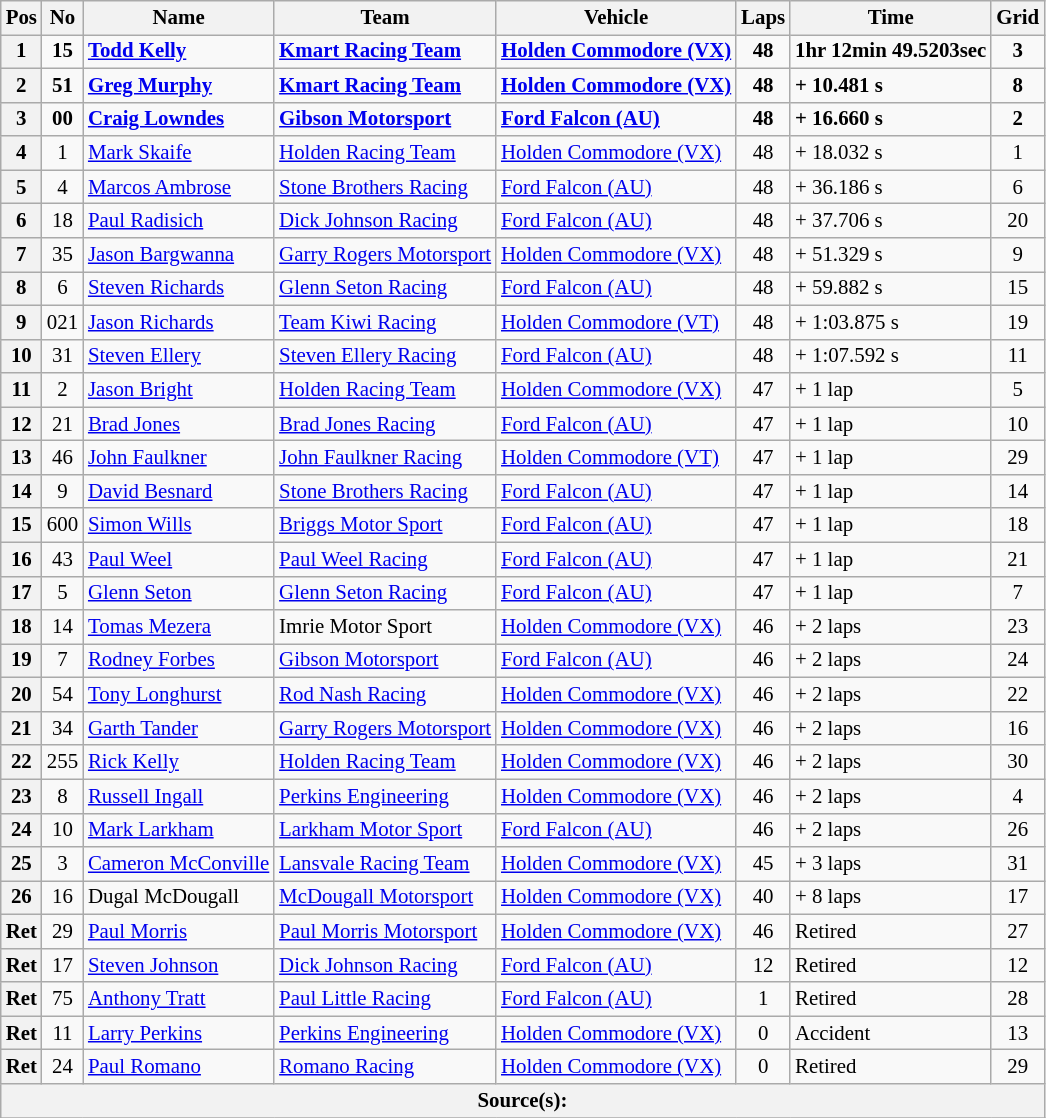<table class="wikitable" style="font-size: 87%;">
<tr>
<th>Pos</th>
<th>No</th>
<th>Name</th>
<th>Team</th>
<th>Vehicle</th>
<th>Laps</th>
<th>Time</th>
<th>Grid</th>
</tr>
<tr>
<th>1</th>
<td align=center><strong>15</strong></td>
<td> <strong><a href='#'>Todd Kelly</a></strong></td>
<td><strong><a href='#'>Kmart Racing Team</a></strong></td>
<td><strong><a href='#'>Holden Commodore (VX)</a></strong></td>
<td align=center><strong>48</strong></td>
<td><strong>1hr 12min 49.5203sec</strong></td>
<td align=center><strong>3</strong></td>
</tr>
<tr>
<th>2</th>
<td align=center><strong>51</strong></td>
<td> <strong><a href='#'>Greg Murphy</a></strong></td>
<td><strong><a href='#'>Kmart Racing Team</a></strong></td>
<td><strong><a href='#'>Holden Commodore (VX)</a></strong></td>
<td align=center><strong>48</strong></td>
<td><strong>+ 10.481 s</strong></td>
<td align=center><strong>8</strong></td>
</tr>
<tr>
<th>3</th>
<td align=center><strong>00</strong></td>
<td> <strong><a href='#'>Craig Lowndes</a></strong></td>
<td><strong><a href='#'>Gibson Motorsport</a></strong></td>
<td><strong><a href='#'>Ford Falcon (AU)</a></strong></td>
<td align=center><strong>48</strong></td>
<td><strong>+ 16.660 s</strong></td>
<td align=center><strong>2</strong></td>
</tr>
<tr>
<th>4</th>
<td align=center>1</td>
<td> <a href='#'>Mark Skaife</a></td>
<td><a href='#'>Holden Racing Team</a></td>
<td><a href='#'>Holden Commodore (VX)</a></td>
<td align=center>48</td>
<td>+ 18.032 s</td>
<td align=center>1</td>
</tr>
<tr>
<th>5</th>
<td align=center>4</td>
<td> <a href='#'>Marcos Ambrose</a></td>
<td><a href='#'>Stone Brothers Racing</a></td>
<td><a href='#'>Ford Falcon (AU)</a></td>
<td align=center>48</td>
<td>+ 36.186 s</td>
<td align=center>6</td>
</tr>
<tr>
<th>6</th>
<td align=center>18</td>
<td> <a href='#'>Paul Radisich</a></td>
<td><a href='#'>Dick Johnson Racing</a></td>
<td><a href='#'>Ford Falcon (AU)</a></td>
<td align=center>48</td>
<td>+ 37.706 s</td>
<td align=center>20</td>
</tr>
<tr>
<th>7</th>
<td align=center>35</td>
<td> <a href='#'>Jason Bargwanna</a></td>
<td><a href='#'>Garry Rogers Motorsport</a></td>
<td><a href='#'>Holden Commodore (VX)</a></td>
<td align=center>48</td>
<td>+ 51.329 s</td>
<td align=center>9</td>
</tr>
<tr>
<th>8</th>
<td align=center>6</td>
<td> <a href='#'>Steven Richards</a></td>
<td><a href='#'>Glenn Seton Racing</a></td>
<td><a href='#'>Ford Falcon (AU)</a></td>
<td align=center>48</td>
<td>+ 59.882 s</td>
<td align=center>15</td>
</tr>
<tr>
<th>9</th>
<td align=center>021</td>
<td> <a href='#'>Jason Richards</a></td>
<td><a href='#'>Team Kiwi Racing</a></td>
<td><a href='#'>Holden Commodore (VT)</a></td>
<td align=center>48</td>
<td>+ 1:03.875 s</td>
<td align=center>19</td>
</tr>
<tr>
<th>10</th>
<td align=center>31</td>
<td> <a href='#'>Steven Ellery</a></td>
<td><a href='#'>Steven Ellery Racing</a></td>
<td><a href='#'>Ford Falcon (AU)</a></td>
<td align=center>48</td>
<td>+ 1:07.592 s</td>
<td align=center>11</td>
</tr>
<tr>
<th>11</th>
<td align=center>2</td>
<td> <a href='#'>Jason Bright</a></td>
<td><a href='#'>Holden Racing Team</a></td>
<td><a href='#'>Holden Commodore (VX)</a></td>
<td align=center>47</td>
<td>+ 1 lap</td>
<td align=center>5</td>
</tr>
<tr>
<th>12</th>
<td align=center>21</td>
<td> <a href='#'>Brad Jones</a></td>
<td><a href='#'>Brad Jones Racing</a></td>
<td><a href='#'>Ford Falcon (AU)</a></td>
<td align=center>47</td>
<td>+ 1 lap</td>
<td align=center>10</td>
</tr>
<tr>
<th>13</th>
<td align=center>46</td>
<td> <a href='#'>John Faulkner</a></td>
<td><a href='#'>John Faulkner Racing</a></td>
<td><a href='#'>Holden Commodore (VT)</a></td>
<td align=center>47</td>
<td>+ 1 lap</td>
<td align=center>29</td>
</tr>
<tr>
<th>14</th>
<td align=center>9</td>
<td> <a href='#'>David Besnard</a></td>
<td><a href='#'>Stone Brothers Racing</a></td>
<td><a href='#'>Ford Falcon (AU)</a></td>
<td align=center>47</td>
<td>+ 1 lap</td>
<td align=center>14</td>
</tr>
<tr>
<th>15</th>
<td align=center>600</td>
<td> <a href='#'>Simon Wills</a></td>
<td><a href='#'>Briggs Motor Sport</a></td>
<td><a href='#'>Ford Falcon (AU)</a></td>
<td align=center>47</td>
<td>+ 1 lap</td>
<td align=center>18</td>
</tr>
<tr>
<th>16</th>
<td align=center>43</td>
<td> <a href='#'>Paul Weel</a></td>
<td><a href='#'>Paul Weel Racing</a></td>
<td><a href='#'>Ford Falcon (AU)</a></td>
<td align=center>47</td>
<td>+ 1 lap</td>
<td align=center>21</td>
</tr>
<tr>
<th>17</th>
<td align=center>5</td>
<td> <a href='#'>Glenn Seton</a></td>
<td><a href='#'>Glenn Seton Racing</a></td>
<td><a href='#'>Ford Falcon (AU)</a></td>
<td align=center>47</td>
<td>+ 1 lap</td>
<td align=center>7</td>
</tr>
<tr>
<th>18</th>
<td align=center>14</td>
<td> <a href='#'>Tomas Mezera</a></td>
<td>Imrie Motor Sport</td>
<td><a href='#'>Holden Commodore (VX)</a></td>
<td align=center>46</td>
<td>+ 2 laps</td>
<td align=center>23</td>
</tr>
<tr>
<th>19</th>
<td align=center>7</td>
<td> <a href='#'>Rodney Forbes</a></td>
<td><a href='#'>Gibson Motorsport</a></td>
<td><a href='#'>Ford Falcon (AU)</a></td>
<td align=center>46</td>
<td>+ 2 laps</td>
<td align=center>24</td>
</tr>
<tr>
<th>20</th>
<td align=center>54</td>
<td> <a href='#'>Tony Longhurst</a></td>
<td><a href='#'>Rod Nash Racing</a></td>
<td><a href='#'>Holden Commodore (VX)</a></td>
<td align=center>46</td>
<td>+ 2 laps</td>
<td align=center>22</td>
</tr>
<tr>
<th>21</th>
<td align=center>34</td>
<td> <a href='#'>Garth Tander</a></td>
<td><a href='#'>Garry Rogers Motorsport</a></td>
<td><a href='#'>Holden Commodore (VX)</a></td>
<td align=center>46</td>
<td>+ 2 laps</td>
<td align=center>16</td>
</tr>
<tr>
<th>22</th>
<td align=center>255</td>
<td> <a href='#'>Rick Kelly</a></td>
<td><a href='#'>Holden Racing Team</a></td>
<td><a href='#'>Holden Commodore (VX)</a></td>
<td align=center>46</td>
<td>+ 2 laps</td>
<td align=center>30</td>
</tr>
<tr>
<th>23</th>
<td align=center>8</td>
<td> <a href='#'>Russell Ingall</a></td>
<td><a href='#'>Perkins Engineering</a></td>
<td><a href='#'>Holden Commodore (VX)</a></td>
<td align=center>46</td>
<td>+ 2 laps</td>
<td align=center>4</td>
</tr>
<tr>
<th>24</th>
<td align=center>10</td>
<td> <a href='#'>Mark Larkham</a></td>
<td><a href='#'>Larkham Motor Sport</a></td>
<td><a href='#'>Ford Falcon (AU)</a></td>
<td align=center>46</td>
<td>+ 2 laps</td>
<td align=center>26</td>
</tr>
<tr>
<th>25</th>
<td align=center>3</td>
<td> <a href='#'>Cameron McConville</a></td>
<td><a href='#'>Lansvale Racing Team</a></td>
<td><a href='#'>Holden Commodore (VX)</a></td>
<td align=center>45</td>
<td>+ 3 laps</td>
<td align=center>31</td>
</tr>
<tr>
<th>26</th>
<td align=center>16</td>
<td> Dugal McDougall</td>
<td><a href='#'>McDougall Motorsport</a></td>
<td><a href='#'>Holden Commodore (VX)</a></td>
<td align=center>40</td>
<td>+ 8 laps</td>
<td align=center>17</td>
</tr>
<tr>
<th>Ret</th>
<td align=center>29</td>
<td> <a href='#'>Paul Morris</a></td>
<td><a href='#'>Paul Morris Motorsport</a></td>
<td><a href='#'>Holden Commodore (VX)</a></td>
<td align=center>46</td>
<td>Retired</td>
<td align=center>27</td>
</tr>
<tr>
<th>Ret</th>
<td align=center>17</td>
<td> <a href='#'>Steven Johnson</a></td>
<td><a href='#'>Dick Johnson Racing</a></td>
<td><a href='#'>Ford Falcon (AU)</a></td>
<td align=center>12</td>
<td>Retired</td>
<td align=center>12</td>
</tr>
<tr>
<th>Ret</th>
<td align=center>75</td>
<td> <a href='#'>Anthony Tratt</a></td>
<td><a href='#'>Paul Little Racing</a></td>
<td><a href='#'>Ford Falcon (AU)</a></td>
<td align=center>1</td>
<td>Retired</td>
<td align=center>28</td>
</tr>
<tr>
<th>Ret</th>
<td align=center>11</td>
<td> <a href='#'>Larry Perkins</a></td>
<td><a href='#'>Perkins Engineering</a></td>
<td><a href='#'>Holden Commodore (VX)</a></td>
<td align=center>0</td>
<td>Accident</td>
<td align=center>13</td>
</tr>
<tr>
<th>Ret</th>
<td align=center>24</td>
<td> <a href='#'>Paul Romano</a></td>
<td><a href='#'>Romano Racing</a></td>
<td><a href='#'>Holden Commodore (VX)</a></td>
<td align=center>0</td>
<td>Retired</td>
<td align=center>29</td>
</tr>
<tr>
<th colspan=8>Source(s):</th>
</tr>
<tr>
</tr>
</table>
